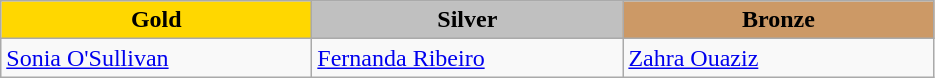<table class="wikitable" style="text-align:left">
<tr align="center">
<td width=200 bgcolor=gold><strong>Gold</strong></td>
<td width=200 bgcolor=silver><strong>Silver</strong></td>
<td width=200 bgcolor=CC9966><strong>Bronze</strong></td>
</tr>
<tr>
<td><a href='#'>Sonia O'Sullivan</a><br><em> </em></td>
<td><a href='#'>Fernanda Ribeiro</a><br><em></em></td>
<td><a href='#'>Zahra Ouaziz</a> <br><em></em></td>
</tr>
</table>
